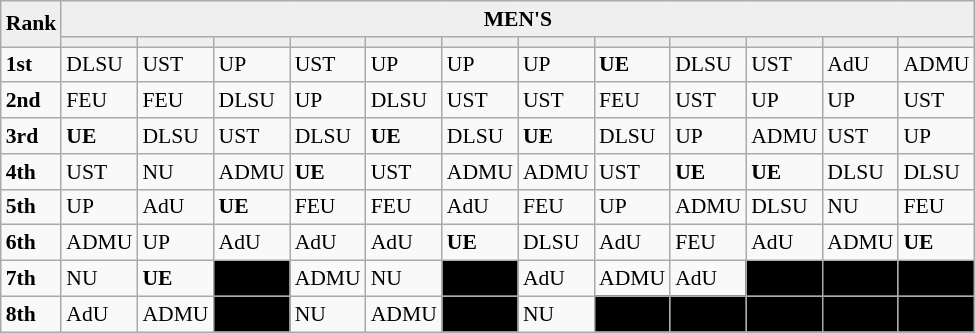<table class="wikitable" style="font-size: 90%;">
<tr bgcolor="#efefef">
<td rowspan=2><strong>Rank</strong></td>
<td colspan=12 align=center><strong>MEN'S</strong></td>
</tr>
<tr bgcolor="#efefef" align=center>
<td></td>
<td></td>
<td></td>
<td></td>
<td></td>
<td></td>
<td></td>
<td></td>
<td></td>
<td></td>
<td></td>
<td></td>
</tr>
<tr>
<td><strong>1st</strong></td>
<td>DLSU</td>
<td>UST</td>
<td>UP</td>
<td>UST</td>
<td>UP</td>
<td>UP</td>
<td>UP</td>
<td><strong>UE</strong></td>
<td>DLSU</td>
<td>UST</td>
<td>AdU</td>
<td>ADMU</td>
</tr>
<tr>
<td><strong>2nd</strong></td>
<td>FEU</td>
<td>FEU</td>
<td>DLSU</td>
<td>UP</td>
<td>DLSU</td>
<td>UST</td>
<td>UST</td>
<td>FEU</td>
<td>UST</td>
<td>UP</td>
<td>UP</td>
<td>UST</td>
</tr>
<tr>
<td><strong>3rd</strong></td>
<td><strong>UE</strong></td>
<td>DLSU</td>
<td>UST</td>
<td>DLSU</td>
<td><strong>UE</strong></td>
<td>DLSU</td>
<td><strong>UE</strong></td>
<td>DLSU</td>
<td>UP</td>
<td>ADMU</td>
<td>UST</td>
<td>UP</td>
</tr>
<tr>
<td><strong>4th</strong></td>
<td>UST</td>
<td>NU</td>
<td>ADMU</td>
<td><strong>UE</strong></td>
<td>UST</td>
<td>ADMU</td>
<td>ADMU</td>
<td>UST</td>
<td><strong>UE</strong></td>
<td><strong>UE</strong></td>
<td>DLSU</td>
<td>DLSU</td>
</tr>
<tr>
<td><strong>5th</strong></td>
<td>UP</td>
<td>AdU</td>
<td><strong>UE</strong></td>
<td>FEU</td>
<td>FEU</td>
<td>AdU</td>
<td>FEU</td>
<td>UP</td>
<td>ADMU</td>
<td>DLSU</td>
<td>NU</td>
<td>FEU</td>
</tr>
<tr>
<td><strong>6th</strong></td>
<td>ADMU</td>
<td>UP</td>
<td>AdU</td>
<td>AdU</td>
<td>AdU</td>
<td><strong>UE</strong></td>
<td>DLSU</td>
<td>AdU</td>
<td>FEU</td>
<td>AdU</td>
<td>ADMU</td>
<td><strong>UE</strong></td>
</tr>
<tr>
<td><strong>7th</strong></td>
<td>NU</td>
<td><strong>UE</strong></td>
<td bgcolor="black"></td>
<td>ADMU</td>
<td>NU</td>
<td bgcolor="black"></td>
<td>AdU</td>
<td>ADMU</td>
<td>AdU</td>
<td bgcolor="black"></td>
<td bgcolor="black"></td>
<td bgcolor="black"></td>
</tr>
<tr>
<td><strong>8th</strong></td>
<td>AdU</td>
<td>ADMU</td>
<td bgcolor="black"></td>
<td>NU</td>
<td>ADMU</td>
<td bgcolor="black"></td>
<td>NU</td>
<td bgcolor="black"></td>
<td bgcolor="black"></td>
<td bgcolor="black"></td>
<td bgcolor="black"></td>
<td bgcolor="black"></td>
</tr>
</table>
